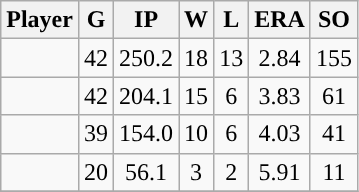<table class="wikitable sortable" style="text-align:center;">
<tr>
<th>Player</th>
<th>G</th>
<th>IP</th>
<th>W</th>
<th>L</th>
<th>ERA</th>
<th>SO</th>
</tr>
<tr>
<td></td>
<td>42</td>
<td>250.2</td>
<td>18</td>
<td>13</td>
<td>2.84</td>
<td>155</td>
</tr>
<tr>
<td></td>
<td>42</td>
<td>204.1</td>
<td>15</td>
<td>6</td>
<td>3.83</td>
<td>61</td>
</tr>
<tr>
<td></td>
<td>39</td>
<td>154.0</td>
<td>10</td>
<td>6</td>
<td>4.03</td>
<td>41</td>
</tr>
<tr>
<td></td>
<td>20</td>
<td>56.1</td>
<td>3</td>
<td>2</td>
<td>5.91</td>
<td>11</td>
</tr>
<tr>
</tr>
</table>
